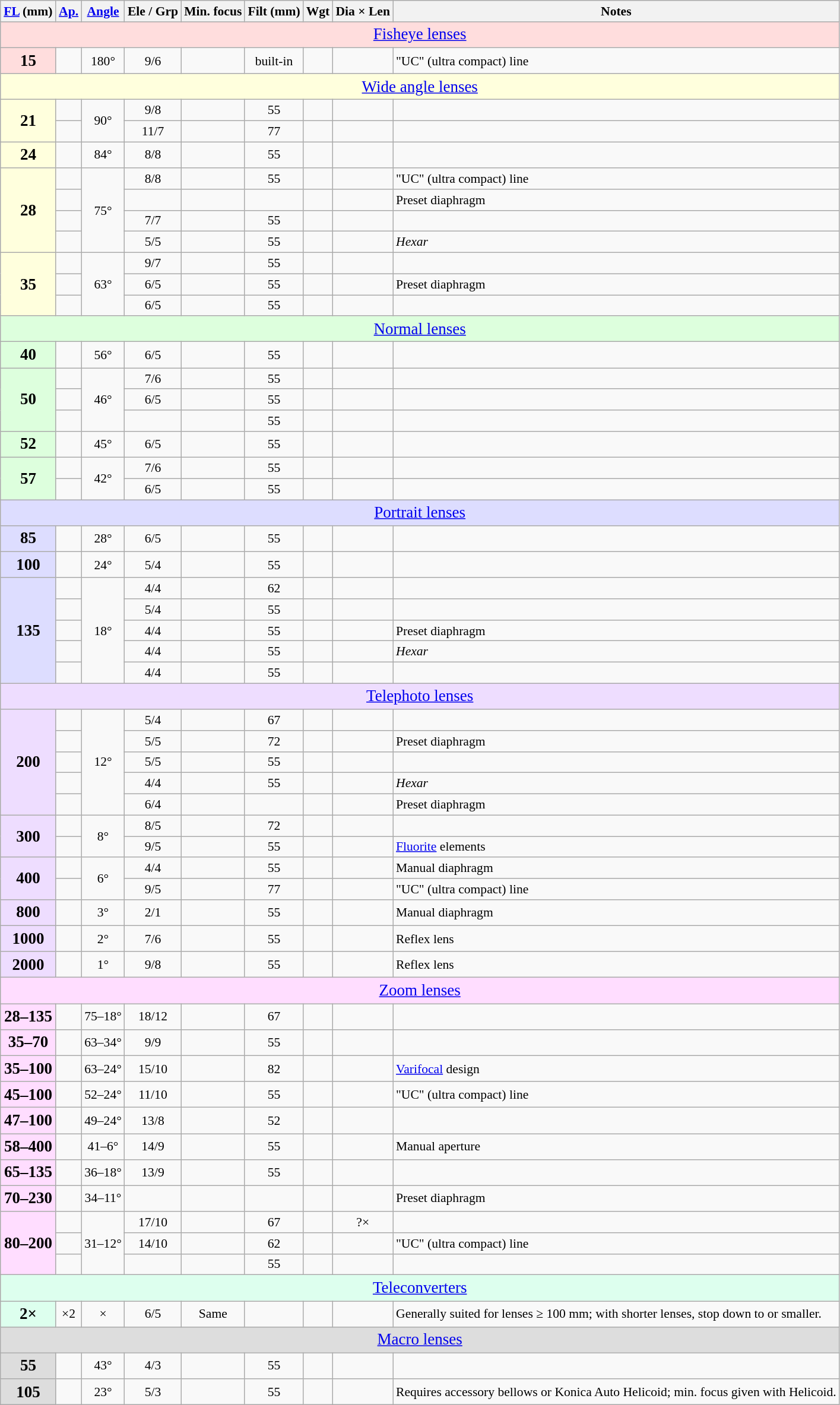<table class="wikitable" style="font-size:90%;text-align:center;">
<tr>
<th><a href='#'>FL</a> (mm)</th>
<th><a href='#'>Ap.</a></th>
<th><a href='#'>Angle</a></th>
<th>Ele / Grp</th>
<th>Min. focus</th>
<th>Filt (mm)</th>
<th>Wgt</th>
<th>Dia × Len</th>
<th>Notes</th>
</tr>
<tr>
<td colspan=9 style="font-size:125%;background:#fdd;"><a href='#'>Fisheye lenses</a></td>
</tr>
<tr>
<th style="font-size:125%;background:#fdd;">15</th>
<td></td>
<td>180°</td>
<td>9/6</td>
<td></td>
<td>built-in</td>
<td></td>
<td></td>
<td style="text-align:left;">"UC" (ultra compact) line</td>
</tr>
<tr>
<td colspan=9 style="font-size:125%;background:#ffd;"><a href='#'>Wide angle lenses</a></td>
</tr>
<tr>
<th style="font-size:125%;background:#ffd;" rowspan=2>21</th>
<td></td>
<td rowspan=2>90°</td>
<td>9/8</td>
<td></td>
<td>55</td>
<td></td>
<td></td>
<td style="text-align:left;"></td>
</tr>
<tr>
<td></td>
<td>11/7</td>
<td></td>
<td>77</td>
<td></td>
<td></td>
<td style="text-align:left;"></td>
</tr>
<tr>
<th style="font-size:125%;background:#ffd;">24</th>
<td></td>
<td>84°</td>
<td>8/8</td>
<td></td>
<td>55</td>
<td></td>
<td></td>
<td style="text-align:left;"></td>
</tr>
<tr>
<th style="font-size:125%;background:#ffd;" rowspan=4>28</th>
<td></td>
<td rowspan=4>75°</td>
<td>8/8</td>
<td></td>
<td>55</td>
<td></td>
<td></td>
<td style="text-align:left;">"UC" (ultra compact) line</td>
</tr>
<tr>
<td></td>
<td></td>
<td></td>
<td></td>
<td></td>
<td></td>
<td style="text-align:left;">Preset diaphragm</td>
</tr>
<tr>
<td></td>
<td>7/7</td>
<td></td>
<td>55</td>
<td></td>
<td></td>
<td style="text-align:left;"></td>
</tr>
<tr>
<td></td>
<td>5/5</td>
<td></td>
<td>55</td>
<td></td>
<td></td>
<td style="text-align:left;"><em>Hexar</em></td>
</tr>
<tr>
<th style="font-size:125%;background:#ffd;" rowspan=3>35</th>
<td></td>
<td rowspan=3>63°</td>
<td>9/7</td>
<td></td>
<td>55</td>
<td></td>
<td></td>
<td style="text-align:left;"></td>
</tr>
<tr>
<td></td>
<td>6/5</td>
<td></td>
<td>55</td>
<td></td>
<td></td>
<td style="text-align:left;">Preset diaphragm</td>
</tr>
<tr>
<td></td>
<td>6/5</td>
<td></td>
<td>55</td>
<td></td>
<td></td>
<td style="text-align:left;"></td>
</tr>
<tr>
<td colspan=9 style="font-size:125%;background:#dfd;"><a href='#'>Normal lenses</a></td>
</tr>
<tr>
<th style="font-size:125%;background:#dfd;">40</th>
<td></td>
<td>56°</td>
<td>6/5</td>
<td></td>
<td>55</td>
<td></td>
<td></td>
<td style="text-align:left;"></td>
</tr>
<tr>
<th style="font-size:125%;background:#dfd;" rowspan=3>50</th>
<td></td>
<td rowspan=3>46°</td>
<td>7/6</td>
<td></td>
<td>55</td>
<td></td>
<td></td>
<td style="text-align:left;"></td>
</tr>
<tr>
<td></td>
<td>6/5</td>
<td></td>
<td>55</td>
<td></td>
<td></td>
<td style="text-align:left;"></td>
</tr>
<tr>
<td></td>
<td></td>
<td></td>
<td>55</td>
<td></td>
<td></td>
<td style="text-align:left;"></td>
</tr>
<tr>
<th style="font-size:125%;background:#dfd;">52</th>
<td></td>
<td>45°</td>
<td>6/5</td>
<td></td>
<td>55</td>
<td></td>
<td></td>
<td style="text-align:left;"></td>
</tr>
<tr>
<th style="font-size:125%;background:#dfd;" rowspan=2>57</th>
<td></td>
<td rowspan=2>42°</td>
<td>7/6</td>
<td></td>
<td>55</td>
<td></td>
<td></td>
<td style="text-align:left;"></td>
</tr>
<tr>
<td></td>
<td>6/5</td>
<td></td>
<td>55</td>
<td></td>
<td></td>
<td style="text-align:left;"></td>
</tr>
<tr>
<td colspan=9 style="font-size:125%;background:#ddf;"><a href='#'>Portrait lenses</a></td>
</tr>
<tr>
<th style="font-size:125%;background:#ddf;">85</th>
<td></td>
<td>28°</td>
<td>6/5</td>
<td></td>
<td>55</td>
<td></td>
<td></td>
<td style="text-align:left;"></td>
</tr>
<tr>
<th style="font-size:125%;background:#ddf;">100</th>
<td></td>
<td>24°</td>
<td>5/4</td>
<td></td>
<td>55</td>
<td></td>
<td></td>
<td style="text-align:left;"></td>
</tr>
<tr>
<th style="font-size:125%;background:#ddf;" rowspan=5>135</th>
<td></td>
<td rowspan=5>18°</td>
<td>4/4</td>
<td></td>
<td>62</td>
<td></td>
<td></td>
<td style="text-align:left;"></td>
</tr>
<tr>
<td></td>
<td>5/4</td>
<td></td>
<td>55</td>
<td></td>
<td></td>
<td style="text-align:left;"></td>
</tr>
<tr>
<td></td>
<td>4/4</td>
<td></td>
<td>55</td>
<td></td>
<td></td>
<td style="text-align:left;">Preset diaphragm</td>
</tr>
<tr>
<td></td>
<td>4/4</td>
<td></td>
<td>55</td>
<td></td>
<td></td>
<td style="text-align:left;"><em>Hexar</em></td>
</tr>
<tr>
<td></td>
<td>4/4</td>
<td></td>
<td>55</td>
<td></td>
<td></td>
<td style="text-align:left;"></td>
</tr>
<tr>
<td colspan=9 style="font-size:125%;background:#edf;"><a href='#'>Telephoto lenses</a></td>
</tr>
<tr>
<th style="font-size:125%;background:#edf;" rowspan=5>200</th>
<td></td>
<td rowspan=5>12°</td>
<td>5/4</td>
<td></td>
<td>67</td>
<td></td>
<td></td>
<td style="text-align:left;"></td>
</tr>
<tr>
<td></td>
<td>5/5</td>
<td></td>
<td>72</td>
<td></td>
<td></td>
<td style="text-align:left;">Preset diaphragm</td>
</tr>
<tr>
<td></td>
<td>5/5</td>
<td></td>
<td>55</td>
<td></td>
<td></td>
<td style="text-align:left;"></td>
</tr>
<tr>
<td></td>
<td>4/4</td>
<td></td>
<td>55</td>
<td></td>
<td></td>
<td style="text-align:left;"><em>Hexar</em></td>
</tr>
<tr>
<td></td>
<td>6/4</td>
<td></td>
<td></td>
<td></td>
<td></td>
<td style="text-align:left;">Preset diaphragm</td>
</tr>
<tr>
<th style="font-size:125%;background:#edf;" rowspan=2>300</th>
<td></td>
<td rowspan=2>8°</td>
<td>8/5</td>
<td></td>
<td>72</td>
<td></td>
<td></td>
<td style="text-align:left;"></td>
</tr>
<tr>
<td></td>
<td>9/5</td>
<td></td>
<td>55</td>
<td></td>
<td></td>
<td style="text-align:left;"><a href='#'>Fluorite</a> elements</td>
</tr>
<tr>
<th style="font-size:125%;background:#edf;" rowspan=2>400</th>
<td></td>
<td rowspan=2>6°</td>
<td>4/4</td>
<td></td>
<td>55</td>
<td></td>
<td></td>
<td style="text-align:left;">Manual diaphragm</td>
</tr>
<tr>
<td></td>
<td>9/5</td>
<td></td>
<td>77</td>
<td></td>
<td></td>
<td style="text-align:left;">"UC" (ultra compact) line</td>
</tr>
<tr>
<th style="font-size:125%;background:#edf;">800</th>
<td></td>
<td>3°</td>
<td>2/1</td>
<td></td>
<td>55</td>
<td></td>
<td></td>
<td style="text-align:left;">Manual diaphragm</td>
</tr>
<tr>
<th style="font-size:125%;background:#edf;">1000</th>
<td></td>
<td>2°</td>
<td>7/6</td>
<td></td>
<td>55</td>
<td></td>
<td></td>
<td style="text-align:left;">Reflex lens</td>
</tr>
<tr>
<th style="font-size:125%;background:#edf;">2000</th>
<td></td>
<td>1°</td>
<td>9/8</td>
<td></td>
<td>55</td>
<td></td>
<td></td>
<td style="text-align:left;">Reflex lens</td>
</tr>
<tr>
<td colspan=9 style="font-size:125%;background:#fdf;"><a href='#'>Zoom lenses</a></td>
</tr>
<tr>
<th style="font-size:125%;background:#fdf;">28–135</th>
<td></td>
<td>75–18°</td>
<td>18/12</td>
<td></td>
<td>67</td>
<td></td>
<td></td>
<td style="text-align:left;"></td>
</tr>
<tr>
<th style="font-size:125%;background:#fdf;">35–70</th>
<td></td>
<td>63–34°</td>
<td>9/9</td>
<td></td>
<td>55</td>
<td></td>
<td></td>
<td style="text-align:left;"></td>
</tr>
<tr>
<th style="font-size:125%;background:#fdf;">35–100</th>
<td></td>
<td>63–24°</td>
<td>15/10</td>
<td></td>
<td>82</td>
<td></td>
<td></td>
<td style="text-align:left;"><a href='#'>Varifocal</a> design</td>
</tr>
<tr>
<th style="font-size:125%;background:#fdf;">45–100</th>
<td></td>
<td>52–24°</td>
<td>11/10</td>
<td></td>
<td>55</td>
<td></td>
<td></td>
<td style="text-align:left;">"UC" (ultra compact) line</td>
</tr>
<tr>
<th style="font-size:125%;background:#fdf;">47–100</th>
<td></td>
<td>49–24°</td>
<td>13/8</td>
<td></td>
<td>52</td>
<td></td>
<td></td>
<td style="text-align:left;"></td>
</tr>
<tr>
<th style="font-size:125%;background:#fdf;">58–400</th>
<td></td>
<td>41–6°</td>
<td>14/9</td>
<td></td>
<td>55</td>
<td></td>
<td></td>
<td style="text-align:left;">Manual aperture</td>
</tr>
<tr>
<th style="font-size:125%;background:#fdf;">65–135</th>
<td></td>
<td>36–18°</td>
<td>13/9</td>
<td></td>
<td>55</td>
<td></td>
<td></td>
<td style="text-align:left;"></td>
</tr>
<tr>
<th style="font-size:125%;background:#fdf;">70–230</th>
<td></td>
<td>34–11°</td>
<td></td>
<td></td>
<td></td>
<td></td>
<td></td>
<td style="text-align:left;">Preset diaphragm</td>
</tr>
<tr>
<th style="font-size:125%;background:#fdf;" rowspan=3>80–200</th>
<td></td>
<td rowspan=3>31–12°</td>
<td>17/10</td>
<td></td>
<td>67</td>
<td></td>
<td>?×</td>
<td style="text-align:left;"></td>
</tr>
<tr>
<td></td>
<td>14/10</td>
<td></td>
<td>62</td>
<td></td>
<td></td>
<td style="text-align:left;">"UC" (ultra compact) line</td>
</tr>
<tr>
<td></td>
<td></td>
<td></td>
<td>55</td>
<td></td>
<td></td>
<td style="text-align:left;"></td>
</tr>
<tr>
<td colspan=9 style="font-size:125%;background:#dfe;"><a href='#'>Teleconverters</a></td>
</tr>
<tr>
<th style="font-size:125%;background:#dfe;">2×</th>
<td>×2</td>
<td>×</td>
<td>6/5</td>
<td>Same</td>
<td></td>
<td></td>
<td></td>
<td style="text-align:left;">Generally suited for lenses ≥ 100 mm; with shorter lenses, stop down to  or smaller.</td>
</tr>
<tr>
<td colspan=9 style="font-size:125%;background:#ddd;"><a href='#'>Macro lenses</a></td>
</tr>
<tr>
<th style="font-size:125%;background:#ddd;">55</th>
<td></td>
<td>43°</td>
<td>4/3</td>
<td></td>
<td>55</td>
<td></td>
<td></td>
<td style="text-align:left;"></td>
</tr>
<tr>
<th style="font-size:125%;background:#ddd;">105</th>
<td></td>
<td>23°</td>
<td>5/3</td>
<td></td>
<td>55</td>
<td></td>
<td></td>
<td style="text-align:left;">Requires accessory bellows or Konica Auto Helicoid; min. focus given with Helicoid.</td>
</tr>
</table>
